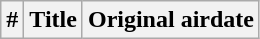<table class="wikitable plainrowheaders" style="display:inline-table;">
<tr>
<th>#</th>
<th>Title</th>
<th>Original airdate<br>






</th>
</tr>
</table>
